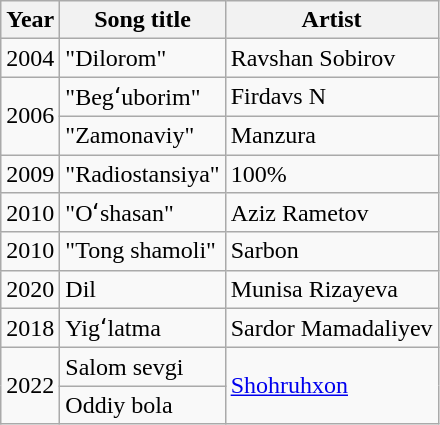<table class = "wikitable sortable">
<tr>
<th>Year</th>
<th>Song title</th>
<th>Artist</th>
</tr>
<tr>
<td rowspan=1>2004</td>
<td>"Dilorom"</td>
<td rowspan=1>Ravshan Sobirov</td>
</tr>
<tr>
<td rowspan=2>2006</td>
<td>"Begʻuborim"</td>
<td rowspan=1>Firdavs N</td>
</tr>
<tr>
<td>"Zamonaviy"</td>
<td rowspan=1>Manzura</td>
</tr>
<tr>
<td rowspan=1>2009</td>
<td>"Radiostansiya"</td>
<td rowspan=1>100%</td>
</tr>
<tr>
<td rowspan=1>2010</td>
<td>"Oʻshasan"</td>
<td rowspan=1>Aziz Rametov</td>
</tr>
<tr>
<td rowspan=1>2010</td>
<td>"Tong shamoli"</td>
<td rowspan=1>Sarbon</td>
</tr>
<tr>
<td>2020</td>
<td>Dil</td>
<td>Munisa Rizayeva</td>
</tr>
<tr>
<td>2018</td>
<td>Yigʻlatma</td>
<td>Sardor Mamadaliyev</td>
</tr>
<tr>
<td rowspan="2">2022</td>
<td>Salom sevgi</td>
<td rowspan="2"><a href='#'>Shohruhxon</a></td>
</tr>
<tr>
<td>Oddiy bola</td>
</tr>
</table>
